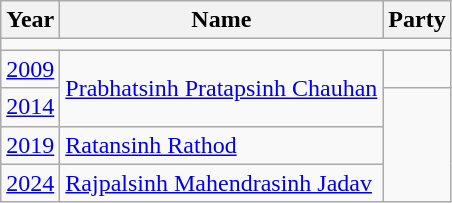<table class="wikitable sortable">
<tr>
<th>Year</th>
<th>Name</th>
<th colspan=2>Party</th>
</tr>
<tr>
<td colspan="4"></td>
</tr>
<tr>
<td><a href='#'>2009</a></td>
<td rowspan="2"><a href='#'>Prabhatsinh Pratapsinh Chauhan</a></td>
<td></td>
</tr>
<tr>
<td><a href='#'>2014</a></td>
</tr>
<tr>
<td><a href='#'>2019</a></td>
<td><a href='#'>Ratansinh Rathod</a></td>
</tr>
<tr>
<td><a href='#'>2024</a></td>
<td><a href='#'>Rajpalsinh Mahendrasinh Jadav</a></td>
</tr>
</table>
